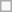<table class=wikitable>
<tr>
<td> </td>
</tr>
</table>
